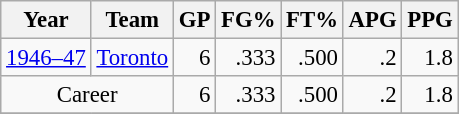<table class="wikitable sortable" style="font-size:95%; text-align:right;">
<tr>
<th>Year</th>
<th>Team</th>
<th>GP</th>
<th>FG%</th>
<th>FT%</th>
<th>APG</th>
<th>PPG</th>
</tr>
<tr>
<td style="text-align:left;"><a href='#'>1946–47</a></td>
<td style="text-align:left;"><a href='#'>Toronto</a></td>
<td>6</td>
<td>.333</td>
<td>.500</td>
<td>.2</td>
<td>1.8</td>
</tr>
<tr>
<td style="text-align:center;" colspan="2">Career</td>
<td>6</td>
<td>.333</td>
<td>.500</td>
<td>.2</td>
<td>1.8</td>
</tr>
<tr>
</tr>
</table>
